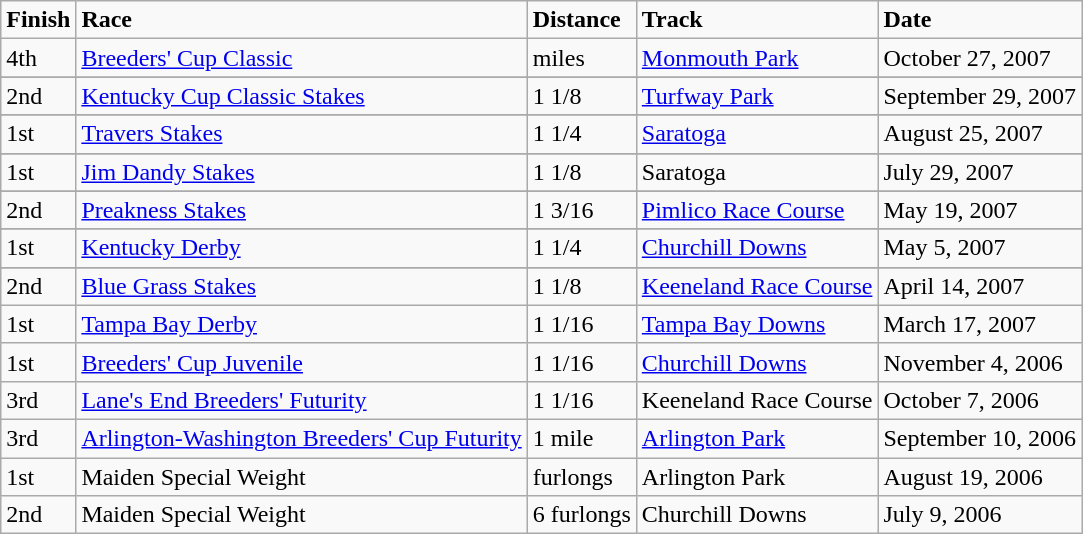<table class="wikitable">
<tr>
<td><strong>Finish</strong></td>
<td><strong>Race</strong></td>
<td><strong>Distance</strong></td>
<td><strong>Track</strong></td>
<td><strong>Date</strong></td>
</tr>
<tr>
<td>4th</td>
<td><a href='#'>Breeders' Cup Classic</a></td>
<td> miles</td>
<td><a href='#'>Monmouth Park</a></td>
<td>October 27, 2007</td>
</tr>
<tr>
</tr>
<tr>
<td>2nd</td>
<td><a href='#'>Kentucky Cup Classic Stakes</a></td>
<td>1 1/8</td>
<td><a href='#'>Turfway Park</a></td>
<td>September 29, 2007</td>
</tr>
<tr>
</tr>
<tr>
<td>1st</td>
<td><a href='#'>Travers Stakes</a></td>
<td>1 1/4</td>
<td><a href='#'>Saratoga</a></td>
<td>August 25, 2007</td>
</tr>
<tr>
</tr>
<tr>
<td>1st</td>
<td><a href='#'>Jim Dandy Stakes</a></td>
<td>1 1/8</td>
<td>Saratoga</td>
<td>July 29, 2007</td>
</tr>
<tr>
</tr>
<tr>
<td>2nd</td>
<td><a href='#'>Preakness Stakes</a></td>
<td>1 3/16</td>
<td><a href='#'>Pimlico Race Course</a></td>
<td>May 19, 2007</td>
</tr>
<tr>
</tr>
<tr>
<td>1st</td>
<td><a href='#'>Kentucky Derby</a></td>
<td>1 1/4</td>
<td><a href='#'>Churchill Downs</a></td>
<td>May 5, 2007</td>
</tr>
<tr>
</tr>
<tr>
<td>2nd</td>
<td><a href='#'>Blue Grass Stakes</a></td>
<td>1 1/8</td>
<td><a href='#'>Keeneland Race Course</a></td>
<td>April 14, 2007</td>
</tr>
<tr>
<td>1st</td>
<td><a href='#'>Tampa Bay Derby</a></td>
<td>1 1/16</td>
<td><a href='#'>Tampa Bay Downs</a></td>
<td>March 17, 2007</td>
</tr>
<tr>
<td>1st</td>
<td><a href='#'>Breeders' Cup Juvenile</a></td>
<td>1 1/16</td>
<td><a href='#'>Churchill Downs</a></td>
<td>November 4, 2006</td>
</tr>
<tr>
<td>3rd</td>
<td><a href='#'>Lane's End Breeders' Futurity</a></td>
<td>1 1/16</td>
<td>Keeneland Race Course</td>
<td>October 7, 2006</td>
</tr>
<tr>
<td>3rd</td>
<td><a href='#'>Arlington-Washington Breeders' Cup Futurity</a></td>
<td>1 mile</td>
<td><a href='#'>Arlington Park</a></td>
<td>September 10, 2006</td>
</tr>
<tr>
<td>1st</td>
<td>Maiden Special Weight</td>
<td> furlongs</td>
<td>Arlington Park</td>
<td>August 19, 2006</td>
</tr>
<tr>
<td>2nd</td>
<td>Maiden Special Weight</td>
<td>6 furlongs</td>
<td>Churchill Downs</td>
<td>July 9, 2006</td>
</tr>
</table>
